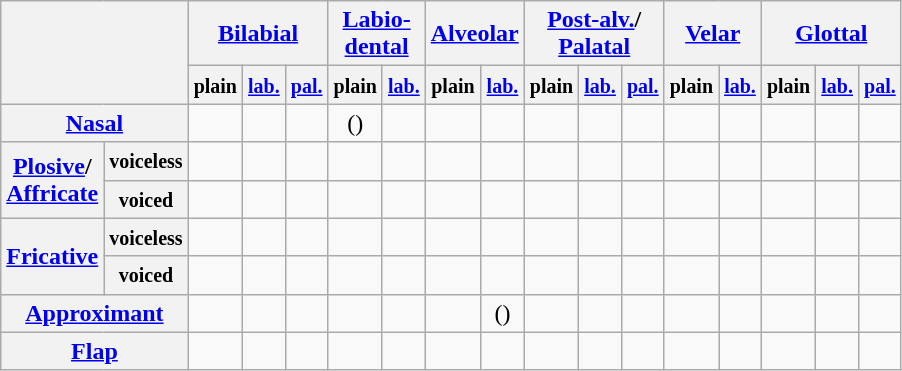<table class="wikitable" style="text-align:center">
<tr>
<th colspan="2" rowspan="2"></th>
<th colspan="3"><a href='#'>Bilabial</a></th>
<th colspan="2"><a href='#'>Labio-<br>dental</a></th>
<th colspan="2"><a href='#'>Alveolar</a></th>
<th colspan="3"><a href='#'>Post-alv.</a>/<br><a href='#'>Palatal</a></th>
<th colspan="2"><a href='#'>Velar</a></th>
<th colspan="3"><a href='#'>Glottal</a></th>
</tr>
<tr>
<th><small>plain</small></th>
<th><small><a href='#'>lab.</a></small></th>
<th><small><a href='#'>pal.</a></small></th>
<th><small>plain</small></th>
<th><small><a href='#'>lab.</a></small></th>
<th><small>plain</small></th>
<th><small><a href='#'>lab.</a></small></th>
<th><small>plain</small></th>
<th><small><a href='#'>lab.</a></small></th>
<th><small><a href='#'>pal.</a></small></th>
<th><small>plain</small></th>
<th><small><a href='#'>lab.</a></small></th>
<th><small>plain</small></th>
<th><small><a href='#'>lab.</a></small></th>
<th><small><a href='#'>pal.</a></small></th>
</tr>
<tr>
<th colspan="2"><a href='#'>Nasal</a></th>
<td></td>
<td></td>
<td></td>
<td>()</td>
<td></td>
<td></td>
<td></td>
<td></td>
<td></td>
<td></td>
<td></td>
<td></td>
<td></td>
<td></td>
<td></td>
</tr>
<tr>
<th rowspan="2"><a href='#'>Plosive</a>/<br><a href='#'>Affricate</a></th>
<th><small>voiceless</small></th>
<td></td>
<td></td>
<td></td>
<td></td>
<td></td>
<td></td>
<td></td>
<td></td>
<td></td>
<td></td>
<td></td>
<td></td>
<td></td>
<td></td>
<td></td>
</tr>
<tr>
<th><small>voiced</small></th>
<td></td>
<td></td>
<td></td>
<td></td>
<td></td>
<td></td>
<td></td>
<td></td>
<td></td>
<td></td>
<td></td>
<td></td>
<td></td>
<td></td>
<td></td>
</tr>
<tr>
<th rowspan="2"><a href='#'>Fricative</a></th>
<th><small>voiceless</small></th>
<td></td>
<td></td>
<td></td>
<td></td>
<td></td>
<td></td>
<td></td>
<td></td>
<td></td>
<td></td>
<td></td>
<td></td>
<td></td>
<td></td>
<td></td>
</tr>
<tr>
<th><small>voiced</small></th>
<td></td>
<td></td>
<td></td>
<td></td>
<td></td>
<td></td>
<td></td>
<td></td>
<td></td>
<td></td>
<td></td>
<td></td>
<td></td>
<td></td>
<td></td>
</tr>
<tr>
<th colspan="2"><a href='#'>Approximant</a></th>
<td></td>
<td></td>
<td></td>
<td></td>
<td></td>
<td></td>
<td>()</td>
<td></td>
<td></td>
<td></td>
<td></td>
<td></td>
<td></td>
<td></td>
<td></td>
</tr>
<tr>
<th colspan="2"><a href='#'>Flap</a></th>
<td></td>
<td></td>
<td></td>
<td></td>
<td></td>
<td></td>
<td></td>
<td></td>
<td></td>
<td></td>
<td></td>
<td></td>
<td></td>
<td></td>
<td></td>
</tr>
</table>
